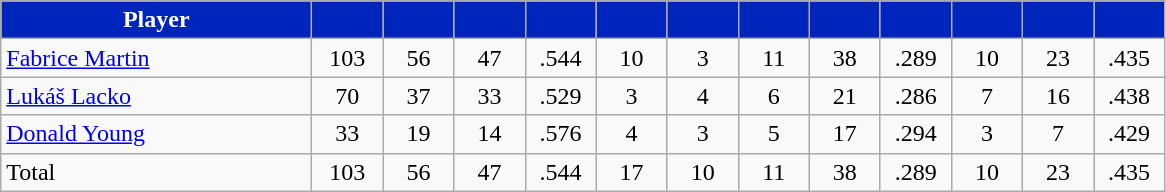<table class="wikitable" style="text-align:center">
<tr>
<th style="background:#0025BD; color:white" width="200px">Player</th>
<th style="background:#0025BD; color:white" width="40px"></th>
<th style="background:#0025BD; color:white" width="40px"></th>
<th style="background:#0025BD; color:white" width="40px"></th>
<th style="background:#0025BD; color:white" width="40px"></th>
<th style="background:#0025BD; color:white" width="40px"></th>
<th style="background:#0025BD; color:white" width="40px"></th>
<th style="background:#0025BD; color:white" width="40px"></th>
<th style="background:#0025BD; color:white" width="40px"></th>
<th style="background:#0025BD; color:white" width="40px"></th>
<th style="background:#0025BD; color:white" width="40px"></th>
<th style="background:#0025BD; color:white" width="40px"></th>
<th style="background:#0025BD; color:white" width="40px"></th>
</tr>
<tr>
<td style="text-align:left"><a href='#'>Fabrice Martin</a></td>
<td>103</td>
<td>56</td>
<td>47</td>
<td>.544</td>
<td>10</td>
<td>3</td>
<td>11</td>
<td>38</td>
<td>.289</td>
<td>10</td>
<td>23</td>
<td>.435</td>
</tr>
<tr>
<td style="text-align:left"><a href='#'>Lukáš Lacko</a></td>
<td>70</td>
<td>37</td>
<td>33</td>
<td>.529</td>
<td>3</td>
<td>4</td>
<td>6</td>
<td>21</td>
<td>.286</td>
<td>7</td>
<td>16</td>
<td>.438</td>
</tr>
<tr>
<td style="text-align:left"><a href='#'>Donald Young</a></td>
<td>33</td>
<td>19</td>
<td>14</td>
<td>.576</td>
<td>4</td>
<td>3</td>
<td>5</td>
<td>17</td>
<td>.294</td>
<td>3</td>
<td>7</td>
<td>.429</td>
</tr>
<tr>
<td style="text-align:left">Total</td>
<td>103</td>
<td>56</td>
<td>47</td>
<td>.544</td>
<td>17</td>
<td>10</td>
<td>11</td>
<td>38</td>
<td>.289</td>
<td>10</td>
<td>23</td>
<td>.435</td>
</tr>
</table>
